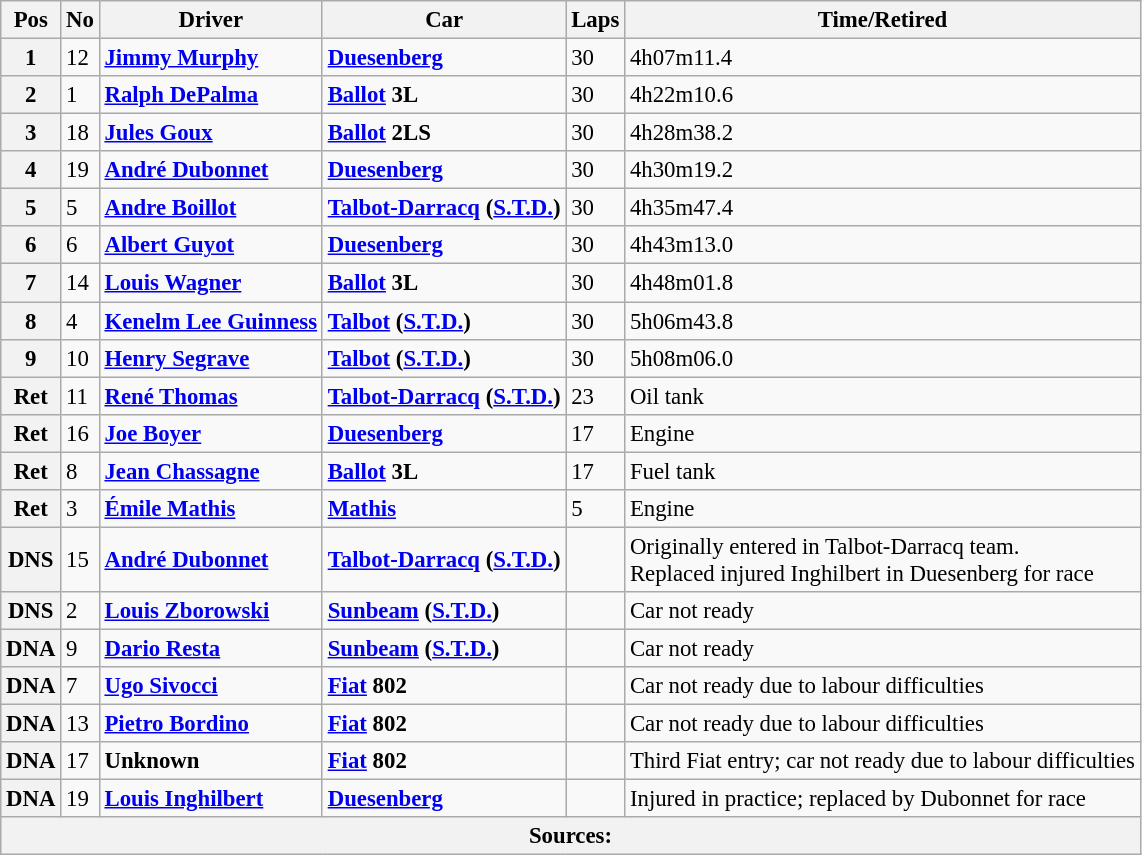<table class="wikitable" style="font-size: 95%;">
<tr>
<th>Pos</th>
<th>No</th>
<th>Driver</th>
<th>Car</th>
<th>Laps</th>
<th>Time/Retired</th>
</tr>
<tr>
<th>1</th>
<td>12</td>
<td> <strong><a href='#'>Jimmy Murphy</a></strong></td>
<td><strong><a href='#'>Duesenberg</a></strong></td>
<td>30</td>
<td>4h07m11.4</td>
</tr>
<tr>
<th>2</th>
<td>1</td>
<td> <strong><a href='#'>Ralph DePalma</a></strong></td>
<td><strong><a href='#'>Ballot</a> 3L</strong></td>
<td>30</td>
<td>4h22m10.6</td>
</tr>
<tr>
<th>3</th>
<td>18</td>
<td> <strong><a href='#'>Jules Goux</a></strong></td>
<td><strong><a href='#'>Ballot</a> 2LS</strong></td>
<td>30</td>
<td>4h28m38.2</td>
</tr>
<tr>
<th>4</th>
<td>19</td>
<td> <strong><a href='#'>André Dubonnet</a></strong></td>
<td><strong><a href='#'>Duesenberg</a></strong></td>
<td>30</td>
<td>4h30m19.2</td>
</tr>
<tr>
<th>5</th>
<td>5</td>
<td> <strong><a href='#'>Andre Boillot</a></strong></td>
<td nowrap><strong><a href='#'>Talbot-Darracq</a> (<a href='#'>S.T.D.</a>)</strong></td>
<td>30</td>
<td>4h35m47.4</td>
</tr>
<tr>
<th>6</th>
<td>6</td>
<td> <strong><a href='#'>Albert Guyot</a></strong></td>
<td><strong><a href='#'>Duesenberg</a></strong></td>
<td>30</td>
<td>4h43m13.0</td>
</tr>
<tr>
<th>7</th>
<td>14</td>
<td> <strong><a href='#'>Louis Wagner</a></strong></td>
<td><strong><a href='#'>Ballot</a> 3L</strong></td>
<td>30</td>
<td>4h48m01.8</td>
</tr>
<tr>
<th>8</th>
<td>4</td>
<td nowrap> <strong><a href='#'>Kenelm Lee Guinness</a></strong></td>
<td><strong><a href='#'>Talbot</a> (<a href='#'>S.T.D.</a>)</strong></td>
<td>30</td>
<td>5h06m43.8</td>
</tr>
<tr>
<th>9</th>
<td>10</td>
<td> <strong><a href='#'>Henry Segrave</a></strong></td>
<td><strong><a href='#'>Talbot</a> (<a href='#'>S.T.D.</a>)</strong></td>
<td>30</td>
<td>5h08m06.0</td>
</tr>
<tr>
<th>Ret</th>
<td>11</td>
<td> <strong><a href='#'>René Thomas</a></strong></td>
<td><strong><a href='#'>Talbot-Darracq</a> (<a href='#'>S.T.D.</a>)</strong></td>
<td>23</td>
<td>Oil tank</td>
</tr>
<tr>
<th>Ret</th>
<td>16</td>
<td> <strong><a href='#'>Joe Boyer</a></strong></td>
<td><strong><a href='#'>Duesenberg</a></strong></td>
<td>17</td>
<td>Engine</td>
</tr>
<tr>
<th>Ret</th>
<td>8</td>
<td> <strong><a href='#'>Jean Chassagne</a></strong></td>
<td><strong><a href='#'>Ballot</a> 3L</strong></td>
<td>17</td>
<td>Fuel tank</td>
</tr>
<tr>
<th>Ret</th>
<td>3</td>
<td> <strong><a href='#'>Émile Mathis</a></strong></td>
<td><strong><a href='#'>Mathis</a></strong></td>
<td>5</td>
<td>Engine</td>
</tr>
<tr>
<th>DNS</th>
<td>15</td>
<td> <strong><a href='#'>André Dubonnet</a></strong></td>
<td><strong><a href='#'>Talbot-Darracq</a> (<a href='#'>S.T.D.</a>)</strong></td>
<td></td>
<td nowrap>Originally entered in Talbot-Darracq team.<br>Replaced injured Inghilbert in Duesenberg for race</td>
</tr>
<tr>
<th>DNS</th>
<td>2</td>
<td> <strong><a href='#'>Louis Zborowski</a></strong></td>
<td><strong><a href='#'>Sunbeam</a> (<a href='#'>S.T.D.</a>)</strong></td>
<td></td>
<td>Car not ready</td>
</tr>
<tr>
<th>DNA</th>
<td>9</td>
<td> <strong><a href='#'>Dario Resta</a></strong></td>
<td><strong><a href='#'>Sunbeam</a> (<a href='#'>S.T.D.</a>)</strong></td>
<td></td>
<td>Car not ready</td>
</tr>
<tr>
<th>DNA</th>
<td>7</td>
<td> <strong><a href='#'>Ugo Sivocci</a></strong></td>
<td><strong><a href='#'>Fiat</a> 802</strong></td>
<td></td>
<td>Car not ready due to labour difficulties</td>
</tr>
<tr>
<th>DNA</th>
<td>13</td>
<td> <strong><a href='#'>Pietro Bordino</a></strong></td>
<td><strong><a href='#'>Fiat</a> 802</strong></td>
<td></td>
<td>Car not ready due to labour difficulties</td>
</tr>
<tr>
<th>DNA</th>
<td>17</td>
<td><strong>Unknown</strong></td>
<td><strong><a href='#'>Fiat</a> 802</strong></td>
<td></td>
<td>Third Fiat entry; car not ready due to labour difficulties</td>
</tr>
<tr>
<th>DNA</th>
<td>19</td>
<td> <strong><a href='#'>Louis Inghilbert</a></strong></td>
<td><strong><a href='#'>Duesenberg</a></strong></td>
<td></td>
<td>Injured in practice; replaced by Dubonnet for race</td>
</tr>
<tr>
<th colspan=6>Sources:</th>
</tr>
</table>
